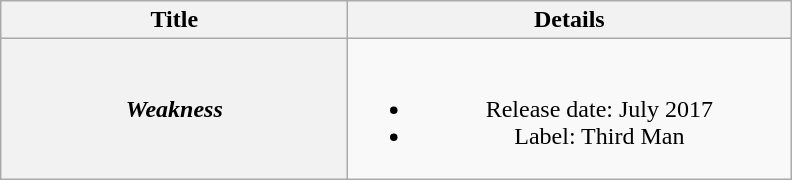<table class="wikitable plainrowheaders" style="text-align:center;">
<tr>
<th style="width:14em;">Title</th>
<th style="width:18em;">Details</th>
</tr>
<tr>
<th scope="row"><em>Weakness</em></th>
<td><br><ul><li>Release date: July 2017</li><li>Label: Third Man</li></ul></td>
</tr>
</table>
